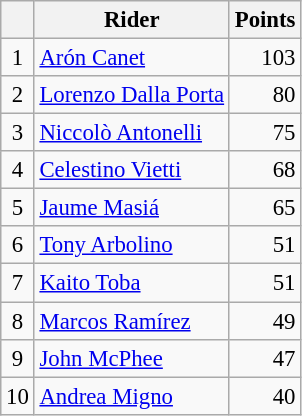<table class="wikitable" style="font-size: 95%;">
<tr>
<th></th>
<th>Rider</th>
<th>Points</th>
</tr>
<tr>
<td align=center>1</td>
<td> <a href='#'>Arón Canet</a></td>
<td align=right>103</td>
</tr>
<tr>
<td align=center>2</td>
<td> <a href='#'>Lorenzo Dalla Porta</a></td>
<td align=right>80</td>
</tr>
<tr>
<td align=center>3</td>
<td> <a href='#'>Niccolò Antonelli</a></td>
<td align=right>75</td>
</tr>
<tr>
<td align=center>4</td>
<td> <a href='#'>Celestino Vietti</a></td>
<td align=right>68</td>
</tr>
<tr>
<td align=center>5</td>
<td> <a href='#'>Jaume Masiá</a></td>
<td align=right>65</td>
</tr>
<tr>
<td align=center>6</td>
<td> <a href='#'>Tony Arbolino</a></td>
<td align=right>51</td>
</tr>
<tr>
<td align=center>7</td>
<td> <a href='#'>Kaito Toba</a></td>
<td align=right>51</td>
</tr>
<tr>
<td align=center>8</td>
<td> <a href='#'>Marcos Ramírez</a></td>
<td align=right>49</td>
</tr>
<tr>
<td align=center>9</td>
<td> <a href='#'>John McPhee</a></td>
<td align=right>47</td>
</tr>
<tr>
<td align=center>10</td>
<td> <a href='#'>Andrea Migno</a></td>
<td align=right>40</td>
</tr>
</table>
